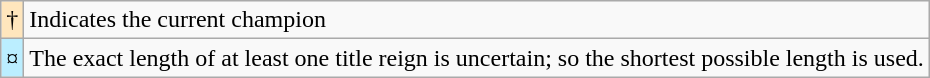<table class="wikitable">
<tr>
<td style="background-color:#ffe6bd">†</td>
<td>Indicates the current champion</td>
</tr>
<tr>
<td style="background-color:#bbeeff">¤</td>
<td>The exact length of at least one title reign is uncertain; so the shortest possible length is used.</td>
</tr>
</table>
